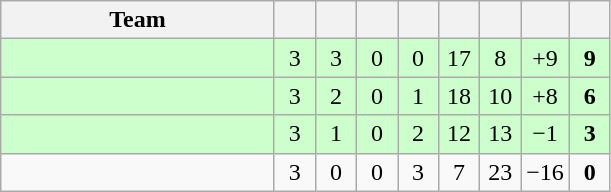<table class="wikitable" style="text-align: center;">
<tr>
<th width="175">Team</th>
<th width="20"></th>
<th width="20"></th>
<th width="20"></th>
<th width="20"></th>
<th width="20"></th>
<th width="20"></th>
<th width="20"></th>
<th width="20"></th>
</tr>
<tr bgcolor="#ccffcc">
<td align=left></td>
<td>3</td>
<td>3</td>
<td>0</td>
<td>0</td>
<td>17</td>
<td>8</td>
<td>+9</td>
<td><strong>9</strong></td>
</tr>
<tr bgcolor="#ccffcc">
<td align=left></td>
<td>3</td>
<td>2</td>
<td>0</td>
<td>1</td>
<td>18</td>
<td>10</td>
<td>+8</td>
<td><strong>6</strong></td>
</tr>
<tr bgcolor="#ccffcc">
<td align=left></td>
<td>3</td>
<td>1</td>
<td>0</td>
<td>2</td>
<td>12</td>
<td>13</td>
<td>−1</td>
<td><strong>3</strong></td>
</tr>
<tr>
<td align=left></td>
<td>3</td>
<td>0</td>
<td>0</td>
<td>3</td>
<td>7</td>
<td>23</td>
<td>−16</td>
<td><strong>0</strong></td>
</tr>
</table>
